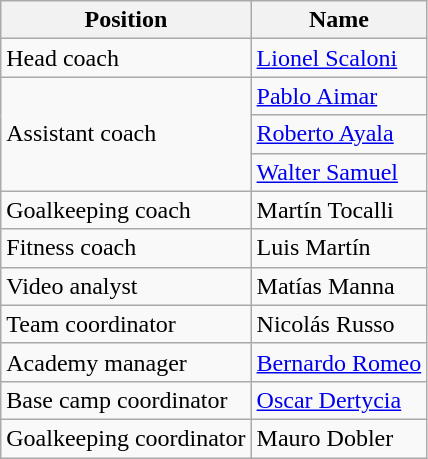<table class="wikitable">
<tr>
<th>Position</th>
<th>Name</th>
</tr>
<tr>
<td>Head coach</td>
<td> <a href='#'>Lionel Scaloni</a></td>
</tr>
<tr>
<td rowspan="3">Assistant coach</td>
<td> <a href='#'>Pablo Aimar</a></td>
</tr>
<tr>
<td> <a href='#'>Roberto Ayala</a></td>
</tr>
<tr>
<td> <a href='#'>Walter Samuel</a></td>
</tr>
<tr>
<td>Goalkeeping coach</td>
<td> Martín Tocalli</td>
</tr>
<tr>
<td>Fitness coach</td>
<td> Luis Martín</td>
</tr>
<tr>
<td>Video analyst</td>
<td> Matías Manna</td>
</tr>
<tr>
<td>Team coordinator</td>
<td> Nicolás Russo</td>
</tr>
<tr>
<td>Academy manager</td>
<td> <a href='#'>Bernardo Romeo</a></td>
</tr>
<tr>
<td>Base camp coordinator</td>
<td> <a href='#'>Oscar Dertycia</a></td>
</tr>
<tr>
<td>Goalkeeping coordinator</td>
<td> Mauro Dobler</td>
</tr>
</table>
